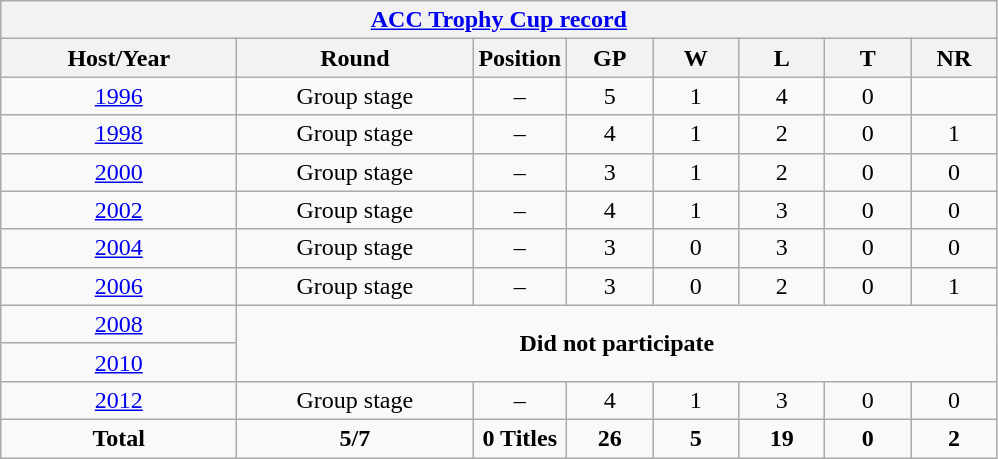<table class="wikitable" style="text-align: center;">
<tr>
<th colspan=8><a href='#'>ACC Trophy Cup record</a></th>
</tr>
<tr>
<th width=150>Host/Year</th>
<th width=150>Round</th>
<th width=50>Position</th>
<th width=50>GP</th>
<th width=50>W</th>
<th width=50>L</th>
<th width=50>T</th>
<th width=50>NR</th>
</tr>
<tr>
<td> <a href='#'>1996</a></td>
<td>Group stage</td>
<td>–</td>
<td>5</td>
<td>1</td>
<td>4</td>
<td>0</td>
<td></td>
</tr>
<tr>
<td> <a href='#'>1998</a></td>
<td>Group stage</td>
<td>–</td>
<td>4</td>
<td>1</td>
<td>2</td>
<td>0</td>
<td>1</td>
</tr>
<tr>
<td> <a href='#'>2000</a></td>
<td>Group stage</td>
<td>–</td>
<td>3</td>
<td>1</td>
<td>2</td>
<td>0</td>
<td>0</td>
</tr>
<tr>
<td> <a href='#'>2002</a></td>
<td>Group stage</td>
<td>–</td>
<td>4</td>
<td>1</td>
<td>3</td>
<td>0</td>
<td>0</td>
</tr>
<tr>
<td> <a href='#'>2004</a></td>
<td>Group stage</td>
<td>–</td>
<td>3</td>
<td>0</td>
<td>3</td>
<td>0</td>
<td>0</td>
</tr>
<tr>
<td> <a href='#'>2006</a></td>
<td>Group stage</td>
<td>–</td>
<td>3</td>
<td>0</td>
<td>2</td>
<td>0</td>
<td>1</td>
</tr>
<tr>
<td> <a href='#'>2008</a></td>
<td colspan=7 rowspan=2><strong>Did not participate</strong></td>
</tr>
<tr>
<td> <a href='#'>2010</a></td>
</tr>
<tr>
<td> <a href='#'>2012</a></td>
<td>Group stage</td>
<td>–</td>
<td>4</td>
<td>1</td>
<td>3</td>
<td>0</td>
<td>0</td>
</tr>
<tr>
<td><strong>Total</strong></td>
<td><strong>5/7</strong></td>
<td><strong>0 Titles</strong></td>
<td><strong>26</strong></td>
<td><strong>5</strong></td>
<td><strong>19</strong></td>
<td><strong>0</strong></td>
<td><strong>2</strong></td>
</tr>
</table>
